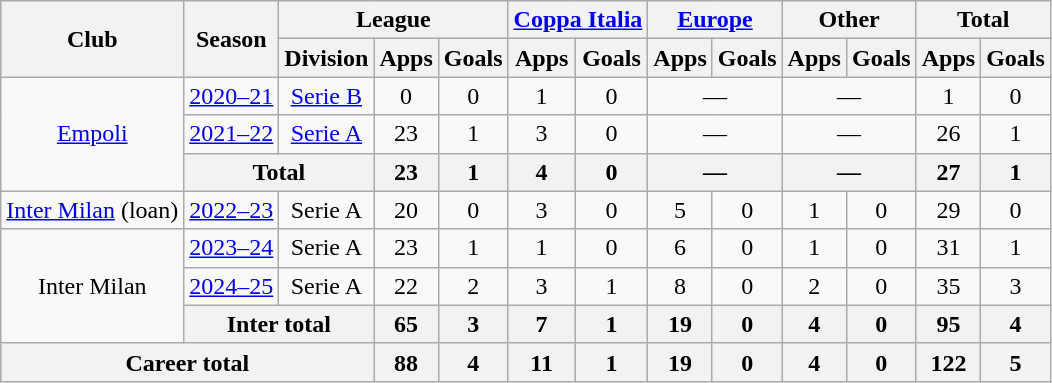<table class="wikitable" style="text-align: center" border="1">
<tr>
<th rowspan="2">Club</th>
<th rowspan="2">Season</th>
<th colspan="3">League</th>
<th colspan="2"><a href='#'>Coppa Italia</a></th>
<th colspan="2"><a href='#'>Europe</a></th>
<th colspan="2">Other</th>
<th colspan="2">Total</th>
</tr>
<tr>
<th>Division</th>
<th>Apps</th>
<th>Goals</th>
<th>Apps</th>
<th>Goals</th>
<th>Apps</th>
<th>Goals</th>
<th>Apps</th>
<th>Goals</th>
<th>Apps</th>
<th>Goals</th>
</tr>
<tr>
<td rowspan="3"><a href='#'>Empoli</a></td>
<td><a href='#'>2020–21</a></td>
<td><a href='#'>Serie B</a></td>
<td>0</td>
<td>0</td>
<td>1</td>
<td>0</td>
<td colspan="2">—</td>
<td colspan="2">—</td>
<td>1</td>
<td>0</td>
</tr>
<tr>
<td><a href='#'>2021–22</a></td>
<td><a href='#'>Serie A</a></td>
<td>23</td>
<td>1</td>
<td>3</td>
<td>0</td>
<td colspan="2">—</td>
<td colspan="2">—</td>
<td>26</td>
<td>1</td>
</tr>
<tr>
<th colspan="2">Total</th>
<th>23</th>
<th>1</th>
<th>4</th>
<th>0</th>
<th colspan="2">—</th>
<th colspan="2">—</th>
<th>27</th>
<th>1</th>
</tr>
<tr>
<td><a href='#'>Inter Milan</a> (loan)</td>
<td><a href='#'>2022–23</a></td>
<td>Serie A</td>
<td>20</td>
<td>0</td>
<td>3</td>
<td>0</td>
<td>5</td>
<td>0</td>
<td>1</td>
<td>0</td>
<td>29</td>
<td>0</td>
</tr>
<tr>
<td rowspan="3">Inter Milan</td>
<td><a href='#'>2023–24</a></td>
<td>Serie A</td>
<td>23</td>
<td>1</td>
<td>1</td>
<td>0</td>
<td>6</td>
<td>0</td>
<td>1</td>
<td>0</td>
<td>31</td>
<td>1</td>
</tr>
<tr>
<td><a href='#'>2024–25</a></td>
<td>Serie A</td>
<td>22</td>
<td>2</td>
<td>3</td>
<td>1</td>
<td>8</td>
<td>0</td>
<td>2</td>
<td>0</td>
<td>35</td>
<td>3</td>
</tr>
<tr>
<th colspan="2">Inter total</th>
<th>65</th>
<th>3</th>
<th>7</th>
<th>1</th>
<th>19</th>
<th>0</th>
<th>4</th>
<th>0</th>
<th>95</th>
<th>4</th>
</tr>
<tr>
<th colspan="3">Career total</th>
<th>88</th>
<th>4</th>
<th>11</th>
<th>1</th>
<th>19</th>
<th>0</th>
<th>4</th>
<th>0</th>
<th>122</th>
<th>5</th>
</tr>
</table>
